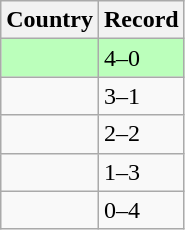<table class="wikitable">
<tr>
<th>Country</th>
<th>Record</th>
</tr>
<tr bgcolor=#bbffbb>
<td><strong></strong></td>
<td>4–0</td>
</tr>
<tr>
<td><strong></strong></td>
<td>3–1</td>
</tr>
<tr>
<td><strong></strong></td>
<td>2–2</td>
</tr>
<tr>
<td><strong></strong></td>
<td>1–3</td>
</tr>
<tr>
<td><strong></strong></td>
<td>0–4</td>
</tr>
</table>
